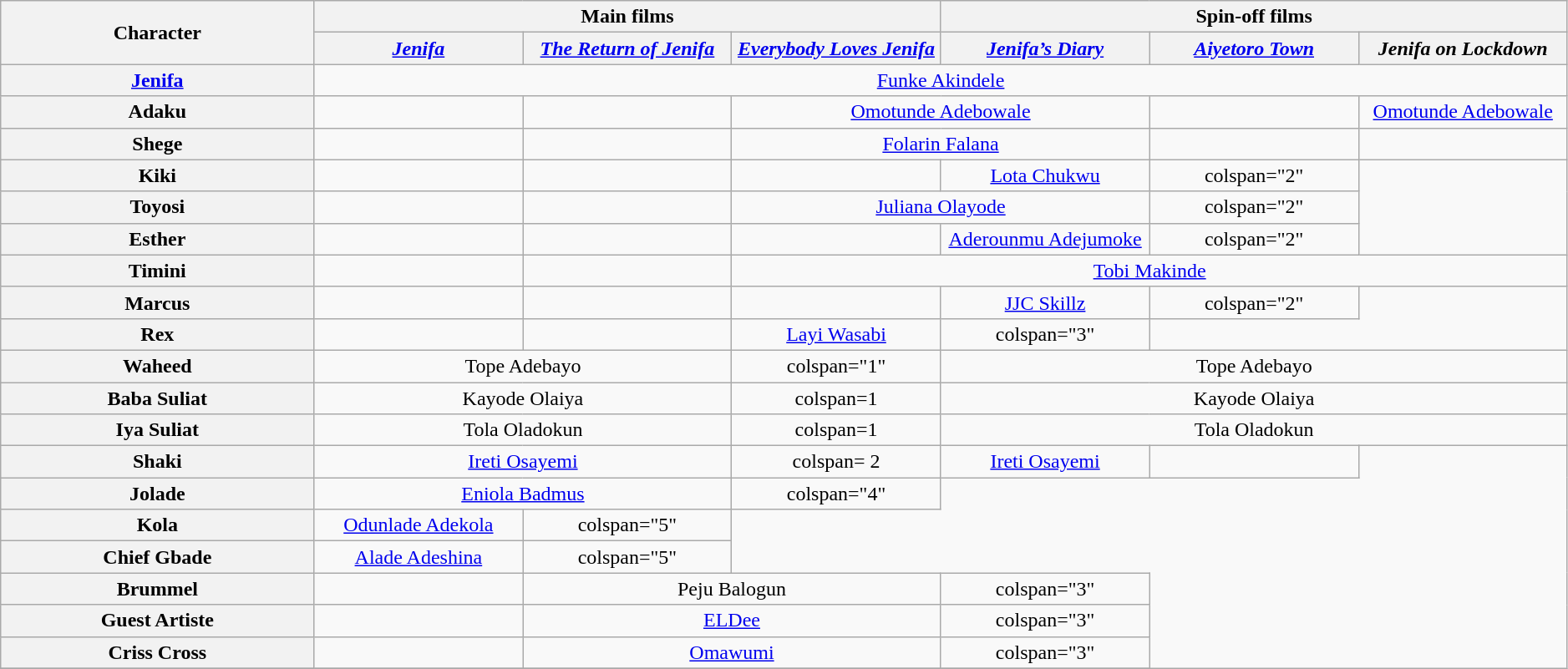<table class="wikitable" style="text-align:center; width:99%;">
<tr>
<th rowspan="2" style="width:12%;">Character</th>
<th colspan="3">Main films</th>
<th colspan="3">Spin-off films</th>
</tr>
<tr>
<th style="width:8%;"><em><a href='#'>Jenifa</a></em></th>
<th style="width:8%;"><em><a href='#'>The Return of Jenifa</a></em></th>
<th style="width:8%;"><em><a href='#'>Everybody Loves Jenifa</a></em></th>
<th style="width:8%;"><em><a href='#'>Jenifa’s Diary</a></em></th>
<th style="width:8%;"><em><a href='#'>Aiyetoro Town</a></em></th>
<th style="width:8%;"><em>Jenifa on Lockdown</em></th>
</tr>
<tr>
<th scope="row"><a href='#'>Jenifa</a></th>
<td colspan="6"><a href='#'>Funke Akindele</a></td>
</tr>
<tr>
<th scope="row">Adaku</th>
<td></td>
<td></td>
<td colspan="2"><a href='#'>Omotunde Adebowale</a></td>
<td></td>
<td colspan=1><a href='#'> Omotunde Adebowale</a></td>
</tr>
<tr>
<th scope="row">Shege</th>
<td></td>
<td></td>
<td colspan="2"><a href='#'>Folarin Falana</a></td>
<td></td>
<td></td>
</tr>
<tr>
<th scope="row">Kiki</th>
<td></td>
<td></td>
<td></td>
<td colspan="1"><a href='#'>Lota Chukwu</a></td>
<td>colspan="2" </td>
</tr>
<tr>
<th scope="row">Toyosi</th>
<td></td>
<td></td>
<td colspan="2"><a href='#'>Juliana Olayode</a></td>
<td>colspan="2" </td>
</tr>
<tr>
<th scope="row">Esther</th>
<td></td>
<td></td>
<td></td>
<td colspan="1"><a href='#'>Aderounmu Adejumoke</a></td>
<td>colspan="2" </td>
</tr>
<tr>
<th scope="row">Timini</th>
<td></td>
<td></td>
<td colspan="4"><a href='#'>Tobi Makinde</a></td>
</tr>
<tr>
<th scope="row">Marcus</th>
<td></td>
<td></td>
<td></td>
<td colspan="1"><a href='#'>JJC Skillz</a></td>
<td>colspan="2" </td>
</tr>
<tr>
<th scope="row">Rex</th>
<td></td>
<td></td>
<td colspan="1"><a href='#'>Layi Wasabi</a></td>
<td>colspan="3" </td>
</tr>
<tr>
<th scope="row">Waheed</th>
<td colspan="2">Tope Adebayo</td>
<td>colspan="1" </td>
<td colspan="3">Tope Adebayo</td>
</tr>
<tr>
<th scope=row>Baba Suliat</th>
<td colspan= 2>Kayode Olaiya</td>
<td>colspan=1 </td>
<td colspan= 3>Kayode Olaiya</td>
</tr>
<tr>
<th scope=row>Iya Suliat</th>
<td colspan=2>Tola Oladokun</td>
<td>colspan=1 </td>
<td colspan=3>Tola Oladokun</td>
</tr>
<tr>
<th scope=row>Shaki</th>
<td colspan=2><a href='#'>Ireti Osayemi</a></td>
<td>colspan= 2 </td>
<td colspan=1><a href='#'>Ireti Osayemi</a></td>
<td></td>
</tr>
<tr>
<th scope="row">Jolade</th>
<td colspan="2"><a href='#'>Eniola Badmus</a></td>
<td>colspan="4" </td>
</tr>
<tr>
<th scope="row">Kola</th>
<td><a href='#'>Odunlade Adekola</a></td>
<td>colspan="5" </td>
</tr>
<tr>
<th scope="row">Chief Gbade</th>
<td><a href='#'>Alade Adeshina</a></td>
<td>colspan="5" </td>
</tr>
<tr>
<th scope="row">Brummel</th>
<td></td>
<td colspan="2">Peju Balogun</td>
<td>colspan="3" </td>
</tr>
<tr>
<th scope="row">Guest Artiste</th>
<td></td>
<td colspan="2"><a href='#'>ELDee</a></td>
<td>colspan="3" </td>
</tr>
<tr>
<th scope="row">Criss Cross</th>
<td></td>
<td colspan="2"><a href='#'>Omawumi</a></td>
<td>colspan="3" </td>
</tr>
<tr>
</tr>
</table>
